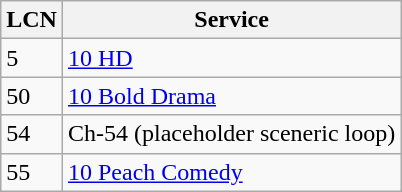<table class="wikitable">
<tr>
<th>LCN</th>
<th>Service</th>
</tr>
<tr>
<td>5</td>
<td><a href='#'>10 HD</a></td>
</tr>
<tr>
<td>50</td>
<td><a href='#'>10 Bold Drama</a></td>
</tr>
<tr>
<td>54</td>
<td>Ch-54 (placeholder sceneric loop)</td>
</tr>
<tr>
<td>55</td>
<td><a href='#'>10 Peach Comedy</a></td>
</tr>
</table>
